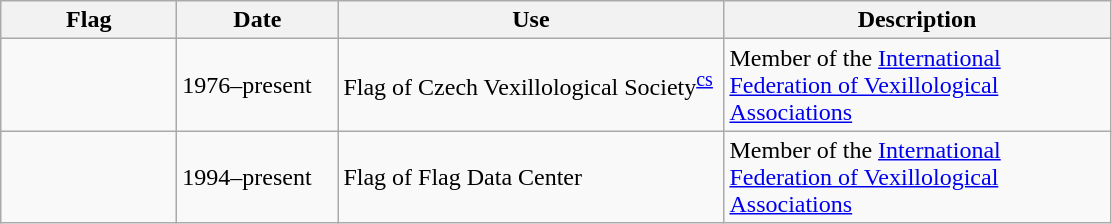<table class="wikitable">
<tr>
<th width="110">Flag</th>
<th width="100">Date</th>
<th width="250">Use</th>
<th width="250">Description</th>
</tr>
<tr>
<td></td>
<td>1976–present</td>
<td>Flag of Czech Vexillological Society<sup><a href='#'>cs</a></sup></td>
<td>Member of the <a href='#'>International Federation of Vexillological Associations</a></td>
</tr>
<tr>
<td></td>
<td>1994–present</td>
<td>Flag of Flag Data Center</td>
<td>Member of the <a href='#'>International Federation of Vexillological Associations</a></td>
</tr>
</table>
